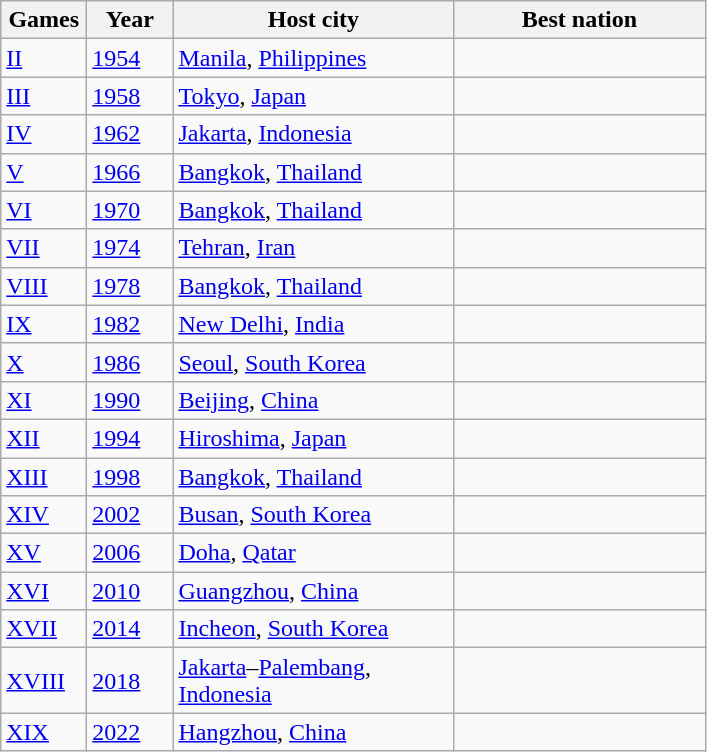<table class=wikitable>
<tr>
<th width=50>Games</th>
<th width=50>Year</th>
<th width=180>Host city</th>
<th width=160>Best nation</th>
</tr>
<tr>
<td><a href='#'>II</a></td>
<td><a href='#'>1954</a></td>
<td><a href='#'>Manila</a>, <a href='#'>Philippines</a></td>
<td></td>
</tr>
<tr>
<td><a href='#'>III</a></td>
<td><a href='#'>1958</a></td>
<td><a href='#'>Tokyo</a>, <a href='#'>Japan</a></td>
<td></td>
</tr>
<tr>
<td><a href='#'>IV</a></td>
<td><a href='#'>1962</a></td>
<td><a href='#'>Jakarta</a>, <a href='#'>Indonesia</a></td>
<td></td>
</tr>
<tr>
<td><a href='#'>V</a></td>
<td><a href='#'>1966</a></td>
<td><a href='#'>Bangkok</a>, <a href='#'>Thailand</a></td>
<td></td>
</tr>
<tr>
<td><a href='#'>VI</a></td>
<td><a href='#'>1970</a></td>
<td><a href='#'>Bangkok</a>, <a href='#'>Thailand</a></td>
<td></td>
</tr>
<tr>
<td><a href='#'>VII</a></td>
<td><a href='#'>1974</a></td>
<td><a href='#'>Tehran</a>, <a href='#'>Iran</a></td>
<td></td>
</tr>
<tr>
<td><a href='#'>VIII</a></td>
<td><a href='#'>1978</a></td>
<td><a href='#'>Bangkok</a>, <a href='#'>Thailand</a></td>
<td></td>
</tr>
<tr>
<td><a href='#'>IX</a></td>
<td><a href='#'>1982</a></td>
<td><a href='#'>New Delhi</a>, <a href='#'>India</a></td>
<td></td>
</tr>
<tr>
<td><a href='#'>X</a></td>
<td><a href='#'>1986</a></td>
<td><a href='#'>Seoul</a>, <a href='#'>South Korea</a></td>
<td></td>
</tr>
<tr>
<td><a href='#'>XI</a></td>
<td><a href='#'>1990</a></td>
<td><a href='#'>Beijing</a>, <a href='#'>China</a></td>
<td></td>
</tr>
<tr>
<td><a href='#'>XII</a></td>
<td><a href='#'>1994</a></td>
<td><a href='#'>Hiroshima</a>, <a href='#'>Japan</a></td>
<td></td>
</tr>
<tr>
<td><a href='#'>XIII</a></td>
<td><a href='#'>1998</a></td>
<td><a href='#'>Bangkok</a>, <a href='#'>Thailand</a></td>
<td></td>
</tr>
<tr>
<td><a href='#'>XIV</a></td>
<td><a href='#'>2002</a></td>
<td><a href='#'>Busan</a>, <a href='#'>South Korea</a></td>
<td></td>
</tr>
<tr>
<td><a href='#'>XV</a></td>
<td><a href='#'>2006</a></td>
<td><a href='#'>Doha</a>, <a href='#'>Qatar</a></td>
<td></td>
</tr>
<tr>
<td><a href='#'>XVI</a></td>
<td><a href='#'>2010</a></td>
<td><a href='#'>Guangzhou</a>, <a href='#'>China</a></td>
<td></td>
</tr>
<tr>
<td><a href='#'>XVII</a></td>
<td><a href='#'>2014</a></td>
<td><a href='#'>Incheon</a>, <a href='#'>South Korea</a></td>
<td></td>
</tr>
<tr>
<td><a href='#'>XVIII</a></td>
<td><a href='#'>2018</a></td>
<td><a href='#'>Jakarta</a>–<a href='#'>Palembang</a>, <a href='#'>Indonesia</a></td>
<td></td>
</tr>
<tr>
<td><a href='#'>XIX</a></td>
<td><a href='#'>2022</a></td>
<td><a href='#'>Hangzhou</a>, <a href='#'>China</a></td>
<td></td>
</tr>
</table>
